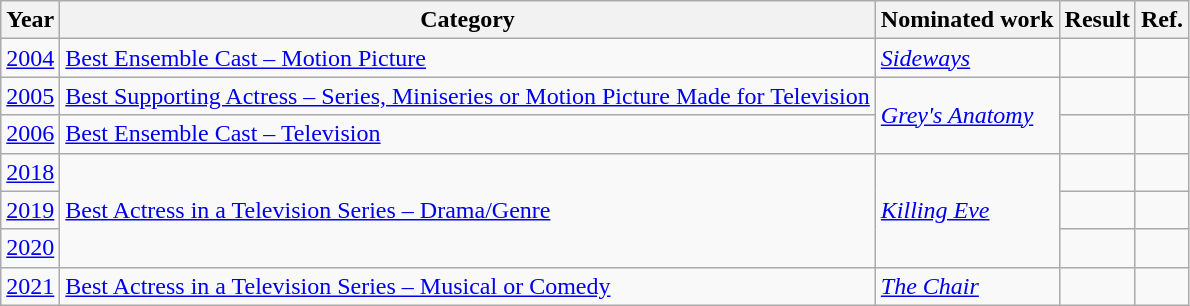<table class="wikitable plainrowheaders">
<tr>
<th scope="col">Year</th>
<th scope="col">Category</th>
<th scope="col">Nominated work</th>
<th scope="col">Result</th>
<th scope="col">Ref.</th>
</tr>
<tr>
<td><a href='#'>2004</a></td>
<td><a href='#'>Best Ensemble Cast – Motion Picture</a></td>
<td><em><a href='#'>Sideways</a></em></td>
<td></td>
<td align="center"></td>
</tr>
<tr>
<td><a href='#'>2005</a></td>
<td><a href='#'>Best Supporting Actress – Series, Miniseries or Motion Picture Made for Television</a></td>
<td rowspan="2"><em><a href='#'>Grey's Anatomy</a></em></td>
<td></td>
<td align="center"></td>
</tr>
<tr>
<td><a href='#'>2006</a></td>
<td><a href='#'>Best Ensemble Cast – Television</a></td>
<td></td>
<td align="center"></td>
</tr>
<tr>
<td><a href='#'>2018</a></td>
<td rowspan="3"><a href='#'>Best Actress in a Television Series – Drama/Genre</a></td>
<td rowspan="3"><em><a href='#'>Killing Eve</a></em></td>
<td></td>
<td align="center"></td>
</tr>
<tr>
<td><a href='#'>2019</a></td>
<td></td>
<td align="center"></td>
</tr>
<tr>
<td><a href='#'>2020</a></td>
<td></td>
<td align="center"></td>
</tr>
<tr>
<td><a href='#'>2021</a></td>
<td><a href='#'>Best Actress in a Television Series – Musical or Comedy</a></td>
<td><em><a href='#'>The Chair</a></em></td>
<td></td>
<td align="center"></td>
</tr>
</table>
